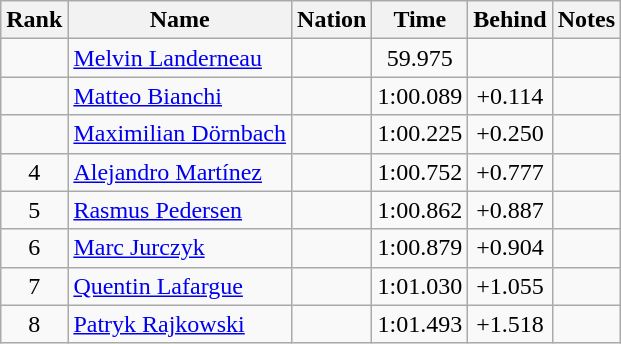<table class="wikitable sortable" style="text-align:center">
<tr>
<th>Rank</th>
<th>Name</th>
<th>Nation</th>
<th>Time</th>
<th>Behind</th>
<th>Notes</th>
</tr>
<tr>
<td></td>
<td align=left><a href='#'>Melvin Landerneau</a></td>
<td align=left></td>
<td>59.975</td>
<td></td>
<td></td>
</tr>
<tr>
<td></td>
<td align=left><a href='#'>Matteo Bianchi</a></td>
<td align=left></td>
<td>1:00.089</td>
<td>+0.114</td>
<td></td>
</tr>
<tr>
<td></td>
<td align=left><a href='#'>Maximilian Dörnbach</a></td>
<td align=left></td>
<td>1:00.225</td>
<td>+0.250</td>
<td></td>
</tr>
<tr>
<td>4</td>
<td align=left><a href='#'>Alejandro Martínez</a></td>
<td align=left></td>
<td>1:00.752</td>
<td>+0.777</td>
<td></td>
</tr>
<tr>
<td>5</td>
<td align=left><a href='#'>Rasmus Pedersen</a></td>
<td align=left></td>
<td>1:00.862</td>
<td>+0.887</td>
<td></td>
</tr>
<tr>
<td>6</td>
<td align=left><a href='#'>Marc Jurczyk</a></td>
<td align=left></td>
<td>1:00.879</td>
<td>+0.904</td>
<td></td>
</tr>
<tr>
<td>7</td>
<td align=left><a href='#'>Quentin Lafargue</a></td>
<td align=left></td>
<td>1:01.030</td>
<td>+1.055</td>
<td></td>
</tr>
<tr>
<td>8</td>
<td align=left><a href='#'>Patryk Rajkowski</a></td>
<td align=left></td>
<td>1:01.493</td>
<td>+1.518</td>
<td></td>
</tr>
</table>
